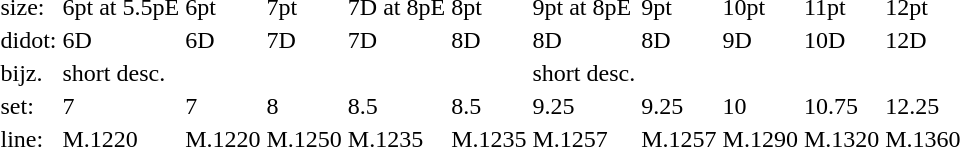<table style="margin-left:40px;">
<tr>
<td>size:</td>
<td>6pt at 5.5pE</td>
<td>6pt</td>
<td>7pt</td>
<td>7D at 8pE</td>
<td>8pt</td>
<td>9pt at 8pE</td>
<td>9pt</td>
<td>10pt</td>
<td>11pt</td>
<td>12pt</td>
</tr>
<tr>
<td>didot:</td>
<td>6D</td>
<td>6D</td>
<td>7D</td>
<td>7D</td>
<td>8D</td>
<td>8D</td>
<td>8D</td>
<td>9D</td>
<td>10D</td>
<td>12D</td>
</tr>
<tr>
<td>bijz.</td>
<td>short desc.</td>
<td></td>
<td></td>
<td></td>
<td></td>
<td>short desc.</td>
</tr>
<tr>
<td>set:</td>
<td>7</td>
<td>7</td>
<td>8</td>
<td>8.5</td>
<td>8.5</td>
<td>9.25</td>
<td>9.25</td>
<td>10</td>
<td>10.75</td>
<td>12.25</td>
</tr>
<tr>
<td>line:</td>
<td>M.1220</td>
<td>M.1220</td>
<td>M.1250</td>
<td>M.1235</td>
<td>M.1235</td>
<td>M.1257</td>
<td>M.1257</td>
<td>M.1290</td>
<td>M.1320</td>
<td>M.1360</td>
</tr>
</table>
